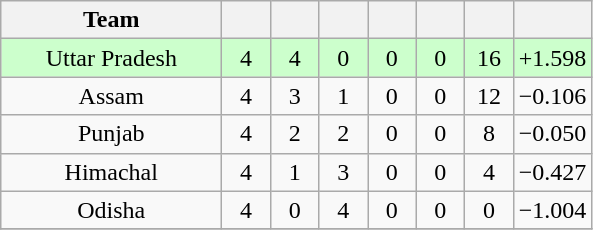<table class="wikitable" style="text-align:center">
<tr>
<th style="width:140px;">Team</th>
<th style="width:25px;"></th>
<th style="width:25px;"></th>
<th style="width:25px;"></th>
<th style="width:25px;"></th>
<th style="width:25px;"></th>
<th style="width:25px;"></th>
<th style="width:40px;"></th>
</tr>
<tr style="background:#cfc;">
<td>Uttar Pradesh</td>
<td>4</td>
<td>4</td>
<td>0</td>
<td>0</td>
<td>0</td>
<td>16</td>
<td>+1.598</td>
</tr>
<tr>
<td>Assam</td>
<td>4</td>
<td>3</td>
<td>1</td>
<td>0</td>
<td>0</td>
<td>12</td>
<td>−0.106</td>
</tr>
<tr>
<td>Punjab</td>
<td>4</td>
<td>2</td>
<td>2</td>
<td>0</td>
<td>0</td>
<td>8</td>
<td>−0.050</td>
</tr>
<tr>
<td>Himachal</td>
<td>4</td>
<td>1</td>
<td>3</td>
<td>0</td>
<td>0</td>
<td>4</td>
<td>−0.427</td>
</tr>
<tr>
<td>Odisha</td>
<td>4</td>
<td>0</td>
<td>4</td>
<td>0</td>
<td>0</td>
<td>0</td>
<td>−1.004</td>
</tr>
<tr>
</tr>
</table>
